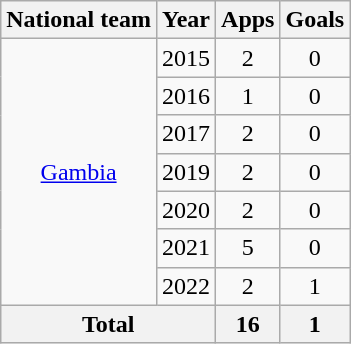<table class="wikitable" style="text-align:center">
<tr>
<th>National team</th>
<th>Year</th>
<th>Apps</th>
<th>Goals</th>
</tr>
<tr>
<td rowspan="7"><a href='#'>Gambia</a></td>
<td>2015</td>
<td>2</td>
<td>0</td>
</tr>
<tr>
<td>2016</td>
<td>1</td>
<td>0</td>
</tr>
<tr>
<td>2017</td>
<td>2</td>
<td>0</td>
</tr>
<tr>
<td>2019</td>
<td>2</td>
<td>0</td>
</tr>
<tr>
<td>2020</td>
<td>2</td>
<td>0</td>
</tr>
<tr>
<td>2021</td>
<td>5</td>
<td>0</td>
</tr>
<tr>
<td>2022</td>
<td>2</td>
<td>1</td>
</tr>
<tr>
<th colspan="2">Total</th>
<th>16</th>
<th>1</th>
</tr>
</table>
